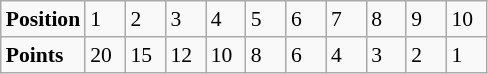<table class="wikitable" style="font-size: 90%;">
<tr>
<td><strong>Position</strong></td>
<td width=20>1</td>
<td width=20>2</td>
<td width=20>3</td>
<td width=20>4</td>
<td width=20>5</td>
<td width=20>6</td>
<td width=20>7</td>
<td width=20>8</td>
<td width=20>9</td>
<td width=20>10</td>
</tr>
<tr>
<td><strong>Points</strong></td>
<td>20</td>
<td>15</td>
<td>12</td>
<td>10</td>
<td>8</td>
<td>6</td>
<td>4</td>
<td>3</td>
<td>2</td>
<td>1</td>
</tr>
</table>
